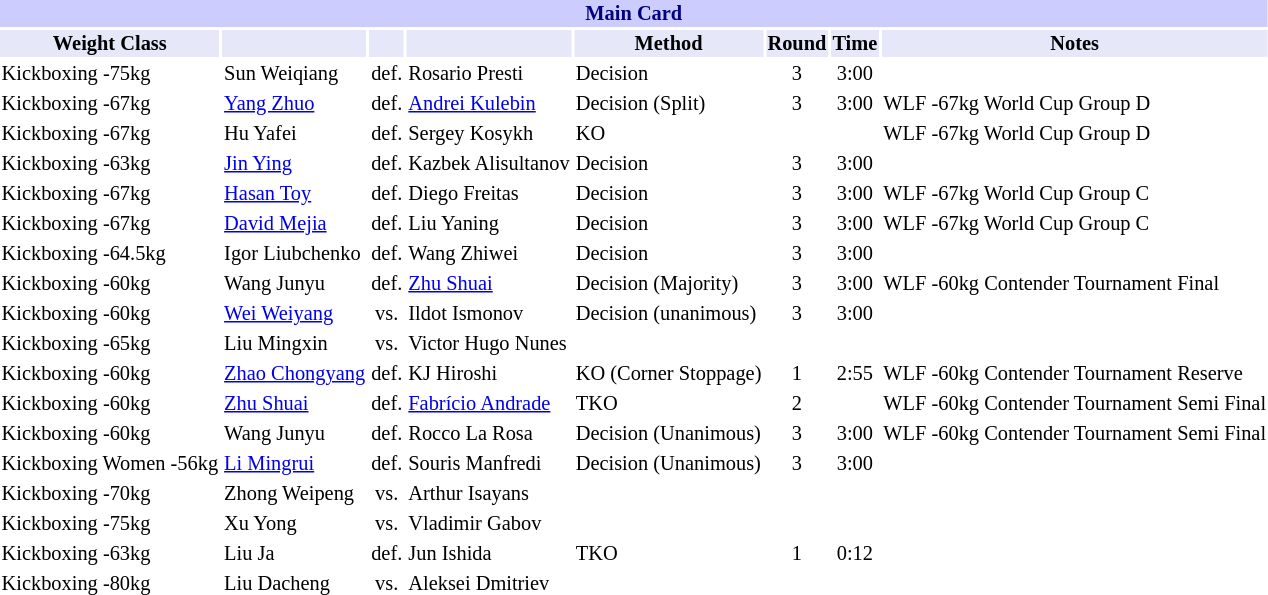<table class="toccolours" style="font-size: 85%;">
<tr>
<th colspan="8" style="background-color: #ccf; color: #000080; text-align: center;"><strong>Main Card</strong></th>
</tr>
<tr>
<th colspan="1" style="background-color: #E6E8FA; color: #000000; text-align: center;">Weight Class</th>
<th colspan="1" style="background-color: #E6E8FA; color: #000000; text-align: center;"></th>
<th colspan="1" style="background-color: #E6E8FA; color: #000000; text-align: center;"></th>
<th colspan="1" style="background-color: #E6E8FA; color: #000000; text-align: center;"></th>
<th colspan="1" style="background-color: #E6E8FA; color: #000000; text-align: center;">Method</th>
<th colspan="1" style="background-color: #E6E8FA; color: #000000; text-align: center;">Round</th>
<th colspan="1" style="background-color: #E6E8FA; color: #000000; text-align: center;">Time</th>
<th colspan="1" style="background-color: #E6E8FA; color: #000000; text-align: center;">Notes</th>
</tr>
<tr>
<td>Kickboxing -75kg</td>
<td> Sun Weiqiang</td>
<td align=center>def.</td>
<td> Rosario Presti</td>
<td>Decision</td>
<td align=center>3</td>
<td align=center>3:00</td>
</tr>
<tr>
<td>Kickboxing -67kg</td>
<td> <a href='#'>Yang Zhuo</a></td>
<td align=center>def.</td>
<td> <a href='#'>Andrei Kulebin</a></td>
<td>Decision (Split)</td>
<td align=center>3</td>
<td align=center>3:00</td>
<td>WLF -67kg World Cup Group D</td>
</tr>
<tr>
<td>Kickboxing -67kg</td>
<td> Hu Yafei</td>
<td align=center>def.</td>
<td> Sergey Kosykh</td>
<td>KO</td>
<td align=center></td>
<td align=center></td>
<td>WLF -67kg World Cup Group D</td>
</tr>
<tr>
<td>Kickboxing -63kg</td>
<td> <a href='#'>Jin Ying</a></td>
<td align=center>def.</td>
<td> Kazbek Alisultanov</td>
<td>Decision</td>
<td align=center>3</td>
<td align=center>3:00</td>
<td></td>
</tr>
<tr>
<td>Kickboxing -67kg</td>
<td> <a href='#'>Hasan Toy</a></td>
<td align=center>def.</td>
<td> Diego Freitas</td>
<td>Decision</td>
<td align=center>3</td>
<td align=center>3:00</td>
<td>WLF -67kg World Cup Group C</td>
</tr>
<tr>
<td>Kickboxing -67kg</td>
<td> <a href='#'>David Mejia</a></td>
<td align=center>def.</td>
<td> Liu Yaning</td>
<td>Decision</td>
<td align=center>3</td>
<td align=center>3:00</td>
<td>WLF -67kg World Cup Group C</td>
</tr>
<tr>
<td>Kickboxing -64.5kg</td>
<td> Igor Liubchenko</td>
<td align=center>def.</td>
<td> Wang Zhiwei</td>
<td>Decision</td>
<td align=center>3</td>
<td align=center>3:00</td>
</tr>
<tr>
<td>Kickboxing -60kg</td>
<td> Wang Junyu</td>
<td align=center>def.</td>
<td> <a href='#'>Zhu Shuai</a></td>
<td>Decision (Majority)</td>
<td align=center>3</td>
<td align=center>3:00</td>
<td>WLF -60kg Contender Tournament Final</td>
</tr>
<tr>
<td>Kickboxing -60kg</td>
<td> <a href='#'>Wei Weiyang</a></td>
<td align=center>vs.</td>
<td> Ildot Ismonov</td>
<td>Decision (unanimous)</td>
<td align=center>3</td>
<td align=center>3:00</td>
<td></td>
</tr>
<tr>
<td>Kickboxing -65kg</td>
<td> Liu Mingxin</td>
<td align=center>vs.</td>
<td> Victor Hugo Nunes</td>
<td></td>
<td align=center></td>
<td align=center></td>
</tr>
<tr>
<td>Kickboxing -60kg</td>
<td> <a href='#'>Zhao Chongyang</a></td>
<td align=center>def.</td>
<td> KJ Hiroshi</td>
<td>KO (Corner Stoppage)</td>
<td align=center>1</td>
<td align=center>2:55</td>
<td>WLF -60kg Contender Tournament Reserve</td>
</tr>
<tr>
<td>Kickboxing -60kg</td>
<td> <a href='#'>Zhu Shuai</a></td>
<td align=center>def.</td>
<td> <a href='#'>Fabrício Andrade</a></td>
<td>TKO</td>
<td align=center>2</td>
<td align=center></td>
<td>WLF -60kg Contender Tournament Semi Final</td>
</tr>
<tr>
<td>Kickboxing -60kg</td>
<td> Wang Junyu</td>
<td align=center>def.</td>
<td> Rocco La Rosa</td>
<td>Decision (Unanimous)</td>
<td align=center>3</td>
<td align=center>3:00</td>
<td>WLF -60kg Contender Tournament Semi Final</td>
</tr>
<tr>
<td>Kickboxing Women -56kg</td>
<td> <a href='#'>Li Mingrui</a></td>
<td align=center>def.</td>
<td> Souris Manfredi</td>
<td>Decision (Unanimous)</td>
<td align=center>3</td>
<td align=center>3:00</td>
</tr>
<tr>
<td>Kickboxing -70kg</td>
<td> Zhong Weipeng</td>
<td align=center>vs.</td>
<td> Arthur Isayans</td>
<td></td>
<td align=center></td>
<td align=center></td>
</tr>
<tr>
<td>Kickboxing -75kg</td>
<td> Xu Yong</td>
<td align=center>vs.</td>
<td> Vladimir Gabov</td>
<td></td>
<td align=center></td>
<td align=center></td>
</tr>
<tr>
<td>Kickboxing -63kg</td>
<td> Liu Ja</td>
<td align=center>def.</td>
<td> Jun Ishida</td>
<td>TKO</td>
<td align=center>1</td>
<td align=center>0:12</td>
</tr>
<tr>
<td>Kickboxing -80kg</td>
<td> Liu Dacheng</td>
<td align=center>vs.</td>
<td> Aleksei Dmitriev</td>
<td></td>
<td align=center></td>
<td align=center></td>
</tr>
</table>
